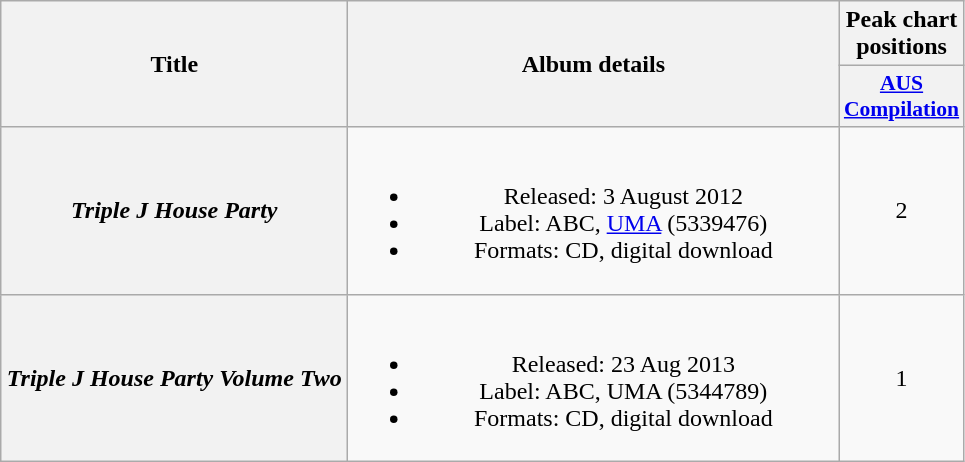<table class="wikitable plainrowheaders" style="text-align:center;">
<tr>
<th scope="col" rowspan="2" style="width:14em;">Title</th>
<th scope="col" rowspan="2" style="width:20em;">Album details</th>
<th scope="col" colspan="1">Peak chart positions</th>
</tr>
<tr>
<th scope="col" style="width:3em;font-size:90%;"><a href='#'>AUS<br>Compilation</a><br></th>
</tr>
<tr>
<th scope="row"><em>Triple J House Party</em><br> </th>
<td><br><ul><li>Released: 3 August 2012</li><li>Label: ABC, <a href='#'>UMA</a> (5339476)</li><li>Formats: CD, digital download</li></ul></td>
<td>2</td>
</tr>
<tr>
<th scope="row"><em>Triple J House Party Volume Two</em><br> </th>
<td><br><ul><li>Released: 23 Aug 2013</li><li>Label: ABC, UMA (5344789)</li><li>Formats: CD, digital download</li></ul></td>
<td>1</td>
</tr>
</table>
